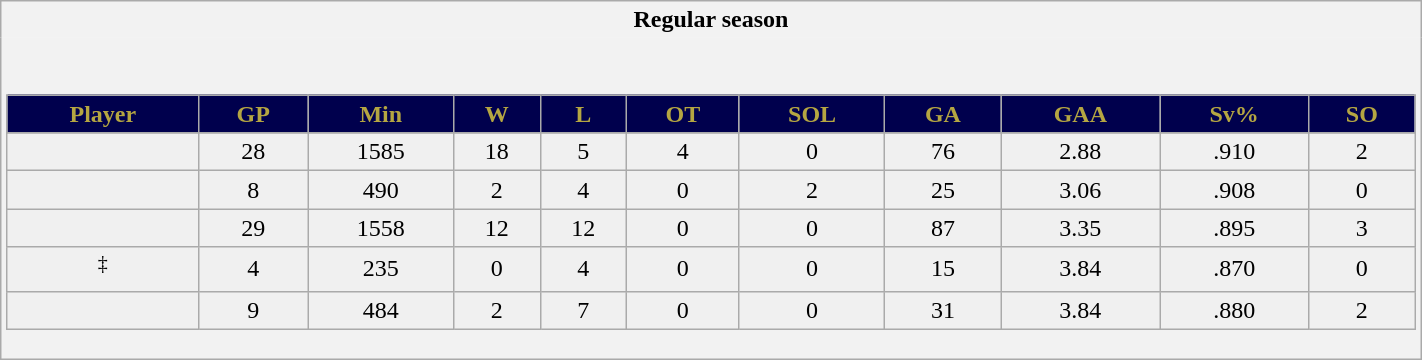<table class="wikitable" style="border: 1px solid #aaa;" width="75%">
<tr>
<th style="border: 0;">Regular season</th>
</tr>
<tr background:#00004D;color:#B5A642>
<td style="background: #f2f2f2; border: 0; text-align: center;"><br><table class="wikitable sortable" width="100%">
<tr align="center"  bgcolor="#dddddd">
<th style="background:#00004D;color:#B5A642;">Player</th>
<th style="background:#00004D;color:#B5A642;">GP</th>
<th style="background:#00004D;color:#B5A642;">Min</th>
<th style="background:#00004D;color:#B5A642;">W</th>
<th style="background:#00004D;color:#B5A642;">L</th>
<th style="background:#00004D;color:#B5A642;">OT</th>
<th style="background:#00004D;color:#B5A642;">SOL</th>
<th style="background:#00004D;color:#B5A642;">GA</th>
<th style="background:#00004D;color:#B5A642;">GAA</th>
<th style="background:#00004D;color:#B5A642;">Sv%</th>
<th style="background:#00004D;color:#B5A642;">SO</th>
</tr>
<tr align=center>
</tr>
<tr bgcolor="#f0f0f0">
<td></td>
<td>28</td>
<td>1585</td>
<td>18</td>
<td>5</td>
<td>4</td>
<td>0</td>
<td>76</td>
<td>2.88</td>
<td>.910</td>
<td>2</td>
</tr>
<tr bgcolor="#f0f0f0">
<td></td>
<td>8</td>
<td>490</td>
<td>2</td>
<td>4</td>
<td>0</td>
<td>2</td>
<td>25</td>
<td>3.06</td>
<td>.908</td>
<td>0</td>
</tr>
<tr bgcolor="#f0f0f0">
<td></td>
<td>29</td>
<td>1558</td>
<td>12</td>
<td>12</td>
<td>0</td>
<td>0</td>
<td>87</td>
<td>3.35</td>
<td>.895</td>
<td>3</td>
</tr>
<tr bgcolor="#f0f0f0">
<td><sup>‡</sup></td>
<td>4</td>
<td>235</td>
<td>0</td>
<td>4</td>
<td>0</td>
<td>0</td>
<td>15</td>
<td>3.84</td>
<td>.870</td>
<td>0</td>
</tr>
<tr bgcolor="#f0f0f0">
<td></td>
<td>9</td>
<td>484</td>
<td>2</td>
<td>7</td>
<td>0</td>
<td>0</td>
<td>31</td>
<td>3.84</td>
<td>.880</td>
<td>2</td>
</tr>
</table>
</td>
</tr>
</table>
